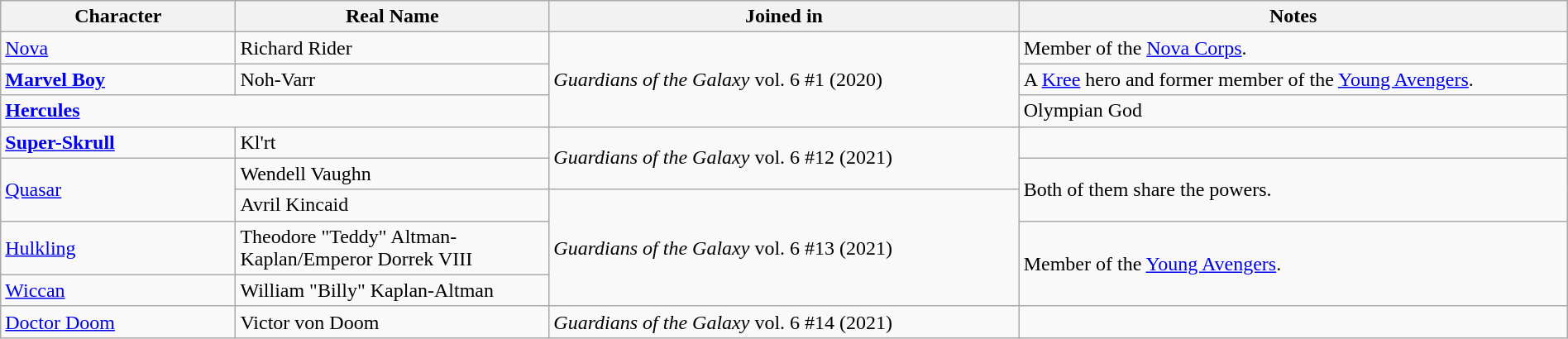<table class="wikitable" width=100%>
<tr>
<th width=15%>Character</th>
<th width=20%>Real Name</th>
<th width=30%>Joined in</th>
<th width=35%>Notes</th>
</tr>
<tr>
<td><a href='#'>Nova</a></td>
<td>Richard Rider</td>
<td rowspan="3"><em>Guardians of the Galaxy</em> vol. 6 #1 (2020)</td>
<td>Member of the <a href='#'>Nova Corps</a>.</td>
</tr>
<tr>
<td><strong><a href='#'>Marvel Boy</a></strong></td>
<td>Noh-Varr</td>
<td>A <a href='#'>Kree</a> hero and former member of the <a href='#'>Young Avengers</a>.</td>
</tr>
<tr>
<td colspan="2"><strong><a href='#'>Hercules</a></strong></td>
<td>Olympian God</td>
</tr>
<tr>
<td><strong><a href='#'>Super-Skrull</a></strong></td>
<td>Kl'rt</td>
<td rowspan="2"><em>Guardians of the Galaxy</em> vol. 6 #12 (2021)</td>
<td></td>
</tr>
<tr>
<td rowspan="2"><a href='#'>Quasar</a></td>
<td>Wendell Vaughn</td>
<td rowspan="2">Both of them share the powers.</td>
</tr>
<tr>
<td>Avril Kincaid</td>
<td rowspan="3"><em>Guardians of the Galaxy</em> vol. 6 #13 (2021)</td>
</tr>
<tr>
<td><a href='#'>Hulkling</a></td>
<td>Theodore "Teddy" Altman-Kaplan/Emperor Dorrek VIII</td>
<td rowspan="2">Member of the <a href='#'>Young Avengers</a>.</td>
</tr>
<tr>
<td><a href='#'>Wiccan</a></td>
<td>William "Billy" Kaplan-Altman</td>
</tr>
<tr>
<td><a href='#'>Doctor Doom</a></td>
<td>Victor von Doom</td>
<td><em>Guardians of the Galaxy</em> vol. 6 #14 (2021)</td>
<td></td>
</tr>
</table>
